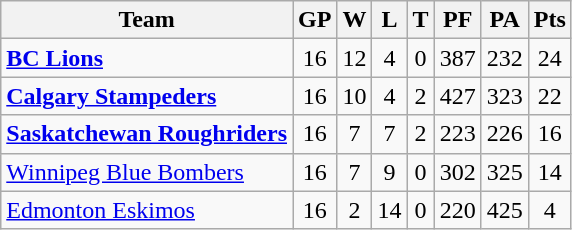<table class="wikitable">
<tr>
<th>Team</th>
<th>GP</th>
<th>W</th>
<th>L</th>
<th>T</th>
<th>PF</th>
<th>PA</th>
<th>Pts</th>
</tr>
<tr align="center">
<td align="left"><strong><a href='#'>BC Lions</a></strong></td>
<td>16</td>
<td>12</td>
<td>4</td>
<td>0</td>
<td>387</td>
<td>232</td>
<td>24</td>
</tr>
<tr align="center">
<td align="left"><strong><a href='#'>Calgary Stampeders</a></strong></td>
<td>16</td>
<td>10</td>
<td>4</td>
<td>2</td>
<td>427</td>
<td>323</td>
<td>22</td>
</tr>
<tr align="center">
<td align="left"><strong><a href='#'>Saskatchewan Roughriders</a></strong></td>
<td>16</td>
<td>7</td>
<td>7</td>
<td>2</td>
<td>223</td>
<td>226</td>
<td>16</td>
</tr>
<tr align="center">
<td align="left"><a href='#'>Winnipeg Blue Bombers</a></td>
<td>16</td>
<td>7</td>
<td>9</td>
<td>0</td>
<td>302</td>
<td>325</td>
<td>14</td>
</tr>
<tr align="center">
<td align="left"><a href='#'>Edmonton Eskimos</a></td>
<td>16</td>
<td>2</td>
<td>14</td>
<td>0</td>
<td>220</td>
<td>425</td>
<td>4</td>
</tr>
</table>
